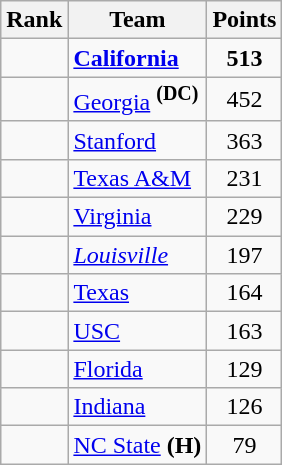<table class="wikitable sortable" style="text-align:center">
<tr>
<th>Rank</th>
<th>Team</th>
<th>Points</th>
</tr>
<tr>
<td></td>
<td align=left><strong><a href='#'>California</a></strong></td>
<td><strong>513</strong></td>
</tr>
<tr>
<td></td>
<td align=left><a href='#'>Georgia</a> <strong><sup>(DC)</sup></strong></td>
<td>452</td>
</tr>
<tr>
<td></td>
<td align=left><a href='#'>Stanford</a></td>
<td>363</td>
</tr>
<tr>
<td></td>
<td align=left><a href='#'>Texas A&M</a></td>
<td>231</td>
</tr>
<tr>
<td></td>
<td align=left><a href='#'>Virginia</a></td>
<td>229</td>
</tr>
<tr>
<td></td>
<td align=left><em><a href='#'>Louisville</a></em></td>
<td>197</td>
</tr>
<tr>
<td></td>
<td align=left><a href='#'>Texas</a></td>
<td>164</td>
</tr>
<tr>
<td></td>
<td align=left><a href='#'>USC</a></td>
<td>163</td>
</tr>
<tr>
<td></td>
<td align=left><a href='#'>Florida</a></td>
<td>129</td>
</tr>
<tr>
<td></td>
<td align=left><a href='#'>Indiana</a></td>
<td>126</td>
</tr>
<tr>
<td></td>
<td align=left><a href='#'>NC State</a> <strong>(H)</strong></td>
<td>79</td>
</tr>
</table>
